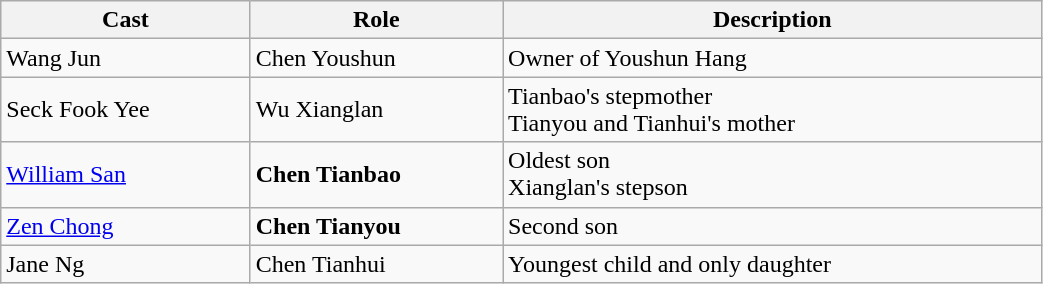<table class="wikitable" width="55%">
<tr>
<th>Cast</th>
<th>Role</th>
<th>Description</th>
</tr>
<tr>
<td>Wang Jun</td>
<td>Chen Youshun</td>
<td>Owner of Youshun Hang</td>
</tr>
<tr>
<td>Seck Fook Yee</td>
<td>Wu Xianglan</td>
<td>Tianbao's stepmother<br>Tianyou and Tianhui's mother</td>
</tr>
<tr>
<td><a href='#'>William San</a></td>
<td><strong>Chen Tianbao</strong></td>
<td>Oldest son<br>Xianglan's stepson</td>
</tr>
<tr>
<td><a href='#'>Zen Chong</a></td>
<td><strong>Chen Tianyou</strong></td>
<td>Second son</td>
</tr>
<tr>
<td>Jane Ng</td>
<td>Chen Tianhui</td>
<td>Youngest child and only daughter</td>
</tr>
</table>
